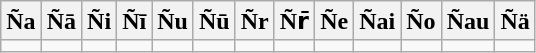<table class="wikitable">
<tr>
<th>Ña</th>
<th>Ñā</th>
<th>Ñi</th>
<th>Ñī</th>
<th>Ñu</th>
<th>Ñū</th>
<th>Ñr</th>
<th>Ñr̄</th>
<th>Ñe</th>
<th>Ñai</th>
<th>Ño</th>
<th>Ñau</th>
<th>Ñä</th>
</tr>
<tr>
<td></td>
<td></td>
<td></td>
<td></td>
<td></td>
<td></td>
<td></td>
<td></td>
<td></td>
<td></td>
<td></td>
<td></td>
<td></td>
</tr>
</table>
